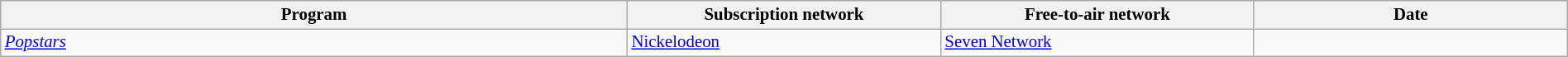<table class="wikitable sortable" width="100%" style="font-size:87%;">
<tr bgcolor="#efefef">
<th width=40%>Program</th>
<th width=20%>Subscription network</th>
<th width=20%>Free-to-air network</th>
<th width=20%>Date</th>
</tr>
<tr>
<td><em><a href='#'>Popstars</a></em></td>
<td><a href='#'>Nickelodeon</a></td>
<td><a href='#'>Seven Network</a></td>
<td></td>
</tr>
</table>
